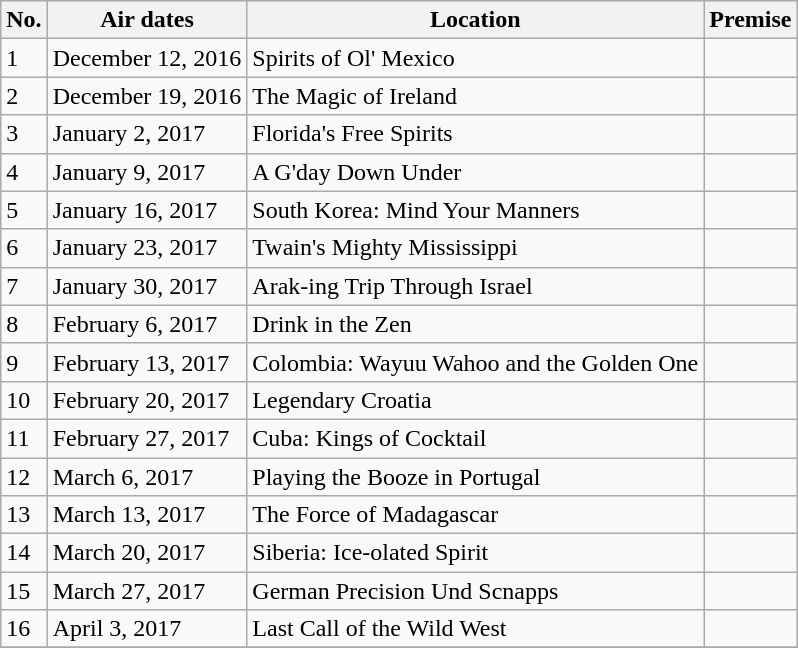<table class="wikitable">
<tr style="background:#EFEFEF">
<th>No.</th>
<th>Air dates</th>
<th>Location</th>
<th>Premise</th>
</tr>
<tr>
<td>1</td>
<td>December 12, 2016</td>
<td>Spirits of Ol' Mexico</td>
<td></td>
</tr>
<tr>
<td>2</td>
<td>December 19, 2016</td>
<td>The Magic of Ireland</td>
<td></td>
</tr>
<tr>
<td>3</td>
<td>January 2, 2017</td>
<td>Florida's Free Spirits</td>
<td></td>
</tr>
<tr>
<td>4</td>
<td>January 9, 2017</td>
<td>A G'day Down Under</td>
<td></td>
</tr>
<tr>
<td>5</td>
<td>January 16, 2017</td>
<td>South Korea: Mind Your Manners</td>
<td></td>
</tr>
<tr>
<td>6</td>
<td>January 23, 2017</td>
<td>Twain's Mighty Mississippi</td>
<td></td>
</tr>
<tr>
<td>7</td>
<td>January 30, 2017</td>
<td>Arak-ing Trip Through Israel</td>
<td></td>
</tr>
<tr>
<td>8</td>
<td>February 6, 2017</td>
<td>Drink in the Zen</td>
<td></td>
</tr>
<tr>
<td>9</td>
<td>February 13, 2017</td>
<td>Colombia: Wayuu Wahoo and the Golden One</td>
<td></td>
</tr>
<tr>
<td>10</td>
<td>February 20, 2017</td>
<td>Legendary Croatia</td>
<td></td>
</tr>
<tr>
<td>11</td>
<td>February 27, 2017</td>
<td>Cuba: Kings of Cocktail</td>
<td></td>
</tr>
<tr>
<td>12</td>
<td>March 6, 2017</td>
<td>Playing the Booze in Portugal</td>
<td></td>
</tr>
<tr>
<td>13</td>
<td>March 13, 2017</td>
<td>The Force of Madagascar</td>
<td></td>
</tr>
<tr>
<td>14</td>
<td>March 20, 2017</td>
<td>Siberia: Ice-olated Spirit</td>
<td></td>
</tr>
<tr>
<td>15</td>
<td>March 27, 2017</td>
<td>German Precision Und Scnapps</td>
<td></td>
</tr>
<tr>
<td>16</td>
<td>April 3, 2017</td>
<td>Last Call of the Wild West</td>
<td></td>
</tr>
<tr>
</tr>
</table>
